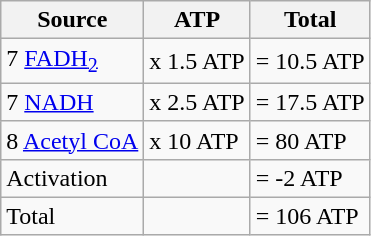<table class="wikitable">
<tr>
<th>Source</th>
<th>ATP</th>
<th>Total</th>
</tr>
<tr>
<td>7 <a href='#'>FADH<sub>2</sub></a></td>
<td>x 1.5 ATP</td>
<td>= 10.5 ATP</td>
</tr>
<tr>
<td>7 <a href='#'>NADH</a></td>
<td>x 2.5 ATP</td>
<td>= 17.5 ATP</td>
</tr>
<tr>
<td>8 <a href='#'>Acetyl CoA</a></td>
<td>x 10 ATP</td>
<td>= 80 ATP</td>
</tr>
<tr>
<td>Activation</td>
<td></td>
<td>= -2 ATP</td>
</tr>
<tr>
<td>Total</td>
<td></td>
<td>= 106 ATP</td>
</tr>
</table>
